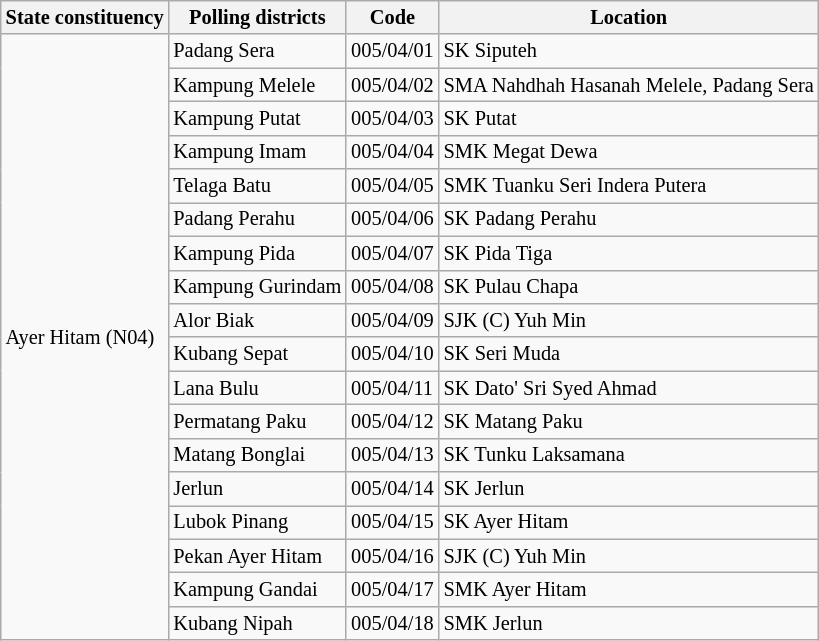<table class="wikitable sortable mw-collapsible" style="white-space:nowrap;font-size:85%">
<tr>
<th>State constituency</th>
<th>Polling districts</th>
<th>Code</th>
<th>Location</th>
</tr>
<tr>
<td rowspan="18">Ayer Hitam (N04)</td>
<td>Padang Sera</td>
<td>005/04/01</td>
<td>SK Siputeh</td>
</tr>
<tr>
<td>Kampung Melele</td>
<td>005/04/02</td>
<td>SMA Nahdhah Hasanah Melele, Padang Sera</td>
</tr>
<tr>
<td>Kampung Putat</td>
<td>005/04/03</td>
<td>SK Putat</td>
</tr>
<tr>
<td>Kampung Imam</td>
<td>005/04/04</td>
<td>SMK Megat Dewa</td>
</tr>
<tr>
<td>Telaga Batu</td>
<td>005/04/05</td>
<td>SMK Tuanku Seri Indera Putera</td>
</tr>
<tr>
<td>Padang Perahu</td>
<td>005/04/06</td>
<td>SK Padang Perahu</td>
</tr>
<tr>
<td>Kampung Pida</td>
<td>005/04/07</td>
<td>SK Pida Tiga</td>
</tr>
<tr>
<td>Kampung Gurindam</td>
<td>005/04/08</td>
<td>SK Pulau Chapa</td>
</tr>
<tr>
<td>Alor Biak</td>
<td>005/04/09</td>
<td>SJK (C) Yuh Min</td>
</tr>
<tr>
<td>Kubang Sepat</td>
<td>005/04/10</td>
<td>SK Seri Muda</td>
</tr>
<tr>
<td>Lana Bulu</td>
<td>005/04/11</td>
<td>SK Dato' Sri Syed Ahmad</td>
</tr>
<tr>
<td>Permatang Paku</td>
<td>005/04/12</td>
<td>SK Matang Paku</td>
</tr>
<tr>
<td>Matang Bonglai</td>
<td>005/04/13</td>
<td>SK Tunku Laksamana</td>
</tr>
<tr>
<td>Jerlun</td>
<td>005/04/14</td>
<td>SK Jerlun</td>
</tr>
<tr>
<td>Lubok Pinang</td>
<td>005/04/15</td>
<td>SK Ayer Hitam</td>
</tr>
<tr>
<td>Pekan Ayer Hitam</td>
<td>005/04/16</td>
<td>SJK (C) Yuh Min</td>
</tr>
<tr>
<td>Kampung Gandai</td>
<td>005/04/17</td>
<td>SMK Ayer Hitam</td>
</tr>
<tr>
<td>Kubang Nipah</td>
<td>005/04/18</td>
<td>SMK Jerlun</td>
</tr>
</table>
